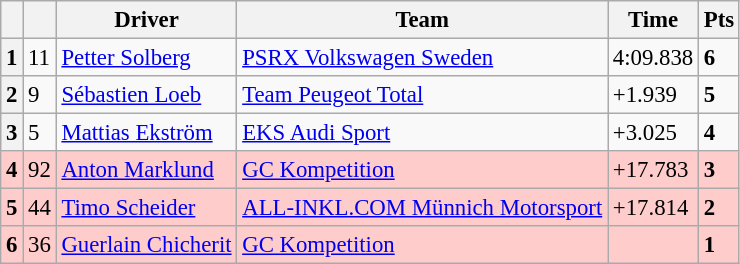<table class="wikitable" style="font-size:95%">
<tr>
<th></th>
<th></th>
<th>Driver</th>
<th>Team</th>
<th>Time</th>
<th>Pts</th>
</tr>
<tr>
<th>1</th>
<td>11</td>
<td> <a href='#'>Petter Solberg</a></td>
<td><a href='#'>PSRX Volkswagen Sweden</a></td>
<td>4:09.838</td>
<td><strong>6</strong></td>
</tr>
<tr>
<th>2</th>
<td>9</td>
<td> <a href='#'>Sébastien Loeb</a></td>
<td><a href='#'>Team Peugeot Total</a></td>
<td>+1.939</td>
<td><strong>5</strong></td>
</tr>
<tr>
<th>3</th>
<td>5</td>
<td> <a href='#'>Mattias Ekström</a></td>
<td><a href='#'>EKS Audi Sport</a></td>
<td>+3.025</td>
<td><strong>4</strong></td>
</tr>
<tr>
<th style="background:#ffcccc;">4</th>
<td style="background:#ffcccc;">92</td>
<td style="background:#ffcccc;"> <a href='#'>Anton Marklund</a></td>
<td style="background:#ffcccc;"><a href='#'>GC Kompetition</a></td>
<td style="background:#ffcccc;">+17.783</td>
<td style="background:#ffcccc;"><strong>3</strong></td>
</tr>
<tr>
<th style="background:#ffcccc;">5</th>
<td style="background:#ffcccc;">44</td>
<td style="background:#ffcccc;"> <a href='#'>Timo Scheider</a></td>
<td style="background:#ffcccc;"><a href='#'>ALL-INKL.COM Münnich Motorsport</a></td>
<td style="background:#ffcccc;">+17.814</td>
<td style="background:#ffcccc;"><strong>2</strong></td>
</tr>
<tr>
<th style="background:#ffcccc;">6</th>
<td style="background:#ffcccc;">36</td>
<td style="background:#ffcccc;"> <a href='#'>Guerlain Chicherit</a></td>
<td style="background:#ffcccc;"><a href='#'>GC Kompetition</a></td>
<td style="background:#ffcccc;"></td>
<td style="background:#ffcccc;"><strong>1</strong></td>
</tr>
</table>
